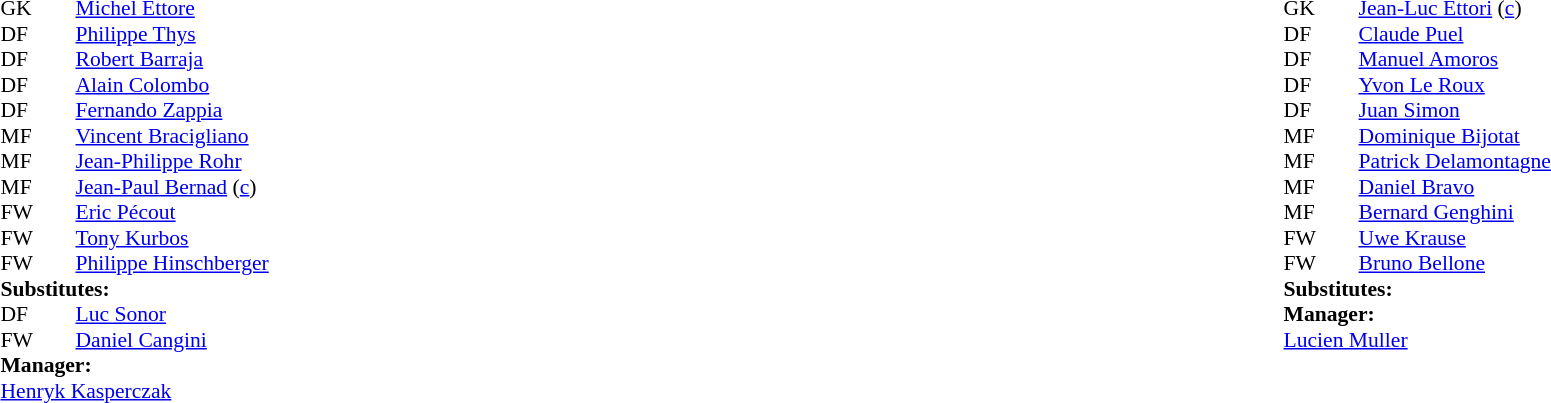<table width=100%>
<tr>
<td valign="top" width="50%"><br><table style=font-size:90% cellspacing=0 cellpadding=0>
<tr>
<th width=25></th>
<th width=25></th>
</tr>
<tr>
<td>GK</td>
<td><strong> </strong></td>
<td> <a href='#'>Michel Ettore</a></td>
</tr>
<tr>
<td>DF</td>
<td><strong> </strong></td>
<td> <a href='#'>Philippe Thys</a></td>
<td></td>
<td></td>
</tr>
<tr>
<td>DF</td>
<td><strong> </strong></td>
<td> <a href='#'>Robert Barraja</a></td>
</tr>
<tr>
<td>DF</td>
<td><strong> </strong></td>
<td> <a href='#'>Alain Colombo</a></td>
</tr>
<tr>
<td>DF</td>
<td><strong> </strong></td>
<td> <a href='#'>Fernando Zappia</a></td>
</tr>
<tr>
<td>MF</td>
<td><strong> </strong></td>
<td> <a href='#'>Vincent Bracigliano</a></td>
</tr>
<tr>
<td>MF</td>
<td><strong> </strong></td>
<td> <a href='#'>Jean-Philippe Rohr</a></td>
<td></td>
<td></td>
</tr>
<tr>
<td>MF</td>
<td><strong> </strong></td>
<td> <a href='#'>Jean-Paul Bernad</a> (<a href='#'>c</a>)</td>
</tr>
<tr>
<td>FW</td>
<td><strong> </strong></td>
<td> <a href='#'>Eric Pécout</a></td>
</tr>
<tr>
<td>FW</td>
<td><strong> </strong></td>
<td> <a href='#'>Tony Kurbos</a></td>
</tr>
<tr>
<td>FW</td>
<td><strong> </strong></td>
<td> <a href='#'>Philippe Hinschberger</a></td>
</tr>
<tr>
<td colspan=3><strong>Substitutes:</strong></td>
</tr>
<tr>
<td>DF</td>
<td><strong> </strong></td>
<td> <a href='#'>Luc Sonor</a></td>
<td></td>
<td></td>
</tr>
<tr>
<td>FW</td>
<td><strong> </strong></td>
<td> <a href='#'>Daniel Cangini</a></td>
<td></td>
<td></td>
</tr>
<tr>
<td colspan=3><strong>Manager:</strong></td>
</tr>
<tr>
<td colspan=4> <a href='#'>Henryk Kasperczak</a></td>
</tr>
</table>
</td>
<td valign="top" width="50%"><br><table style="font-size: 90%" cellspacing="0" cellpadding="0" align=center>
<tr>
<th width=25></th>
<th width=25></th>
</tr>
<tr>
<td>GK</td>
<td><strong> </strong></td>
<td> <a href='#'>Jean-Luc Ettori</a> (<a href='#'>c</a>)</td>
</tr>
<tr>
<td>DF</td>
<td><strong> </strong></td>
<td> <a href='#'>Claude Puel</a></td>
</tr>
<tr>
<td>DF</td>
<td><strong> </strong></td>
<td> <a href='#'>Manuel Amoros</a></td>
</tr>
<tr>
<td>DF</td>
<td><strong> </strong></td>
<td> <a href='#'>Yvon Le Roux</a></td>
</tr>
<tr>
<td>DF</td>
<td><strong> </strong></td>
<td> <a href='#'>Juan Simon</a></td>
</tr>
<tr>
<td>MF</td>
<td><strong> </strong></td>
<td> <a href='#'>Dominique Bijotat</a></td>
</tr>
<tr>
<td>MF</td>
<td><strong> </strong></td>
<td> <a href='#'>Patrick Delamontagne</a></td>
</tr>
<tr>
<td>MF</td>
<td><strong> </strong></td>
<td> <a href='#'>Daniel Bravo</a></td>
</tr>
<tr>
<td>MF</td>
<td><strong> </strong></td>
<td> <a href='#'>Bernard Genghini</a></td>
</tr>
<tr>
<td>FW</td>
<td><strong> </strong></td>
<td> <a href='#'>Uwe Krause</a></td>
</tr>
<tr>
<td>FW</td>
<td><strong> </strong></td>
<td> <a href='#'>Bruno Bellone</a></td>
</tr>
<tr>
<td colspan=3><strong>Substitutes:</strong></td>
</tr>
<tr>
<td colspan=3><strong>Manager:</strong></td>
</tr>
<tr>
<td colspan=4> <a href='#'>Lucien Muller</a></td>
</tr>
</table>
</td>
</tr>
</table>
